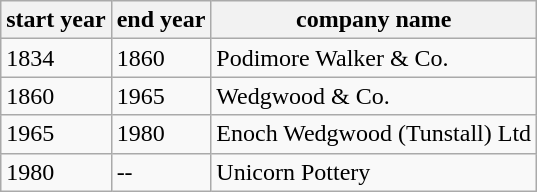<table class="wikitable sortable">
<tr>
<th>start year</th>
<th>end year</th>
<th>company name</th>
</tr>
<tr>
<td>1834</td>
<td>1860</td>
<td>Podimore Walker & Co.</td>
</tr>
<tr>
<td>1860</td>
<td>1965</td>
<td>Wedgwood & Co.</td>
</tr>
<tr>
<td>1965</td>
<td>1980</td>
<td>Enoch Wedgwood (Tunstall) Ltd</td>
</tr>
<tr>
<td>1980</td>
<td>--</td>
<td>Unicorn Pottery</td>
</tr>
</table>
